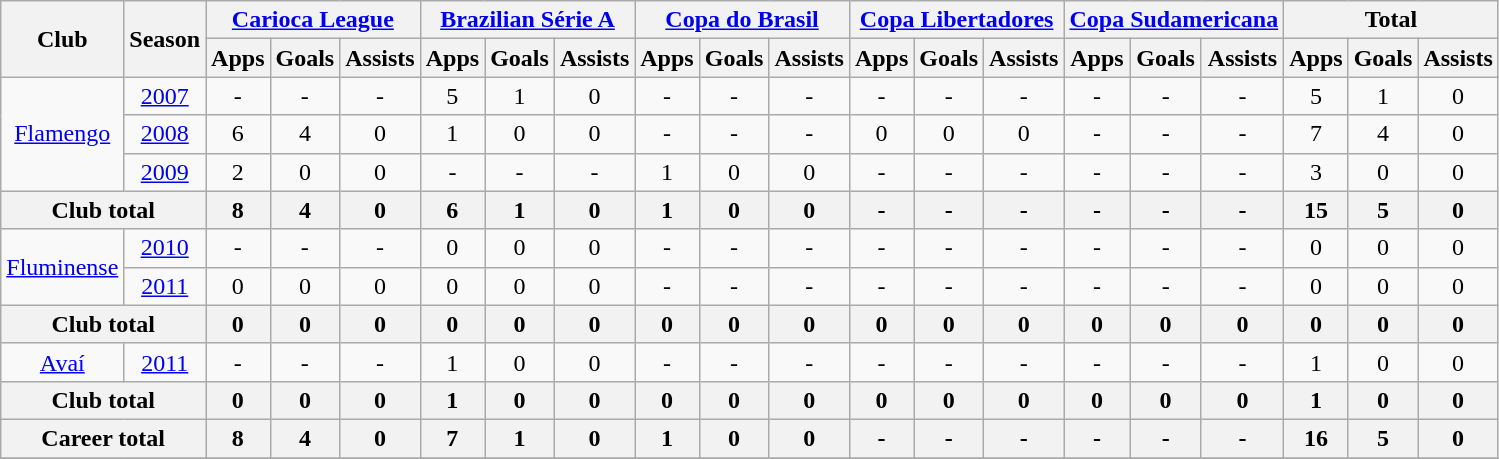<table class="wikitable" style="text-align: center;">
<tr>
<th rowspan="2">Club</th>
<th rowspan="2">Season</th>
<th colspan="3"><a href='#'>Carioca League</a></th>
<th colspan="3"><a href='#'>Brazilian Série A</a></th>
<th colspan="3"><a href='#'>Copa do Brasil</a></th>
<th colspan="3"><a href='#'>Copa Libertadores</a></th>
<th colspan="3"><a href='#'>Copa Sudamericana</a></th>
<th colspan="3">Total</th>
</tr>
<tr>
<th>Apps</th>
<th>Goals</th>
<th>Assists</th>
<th>Apps</th>
<th>Goals</th>
<th>Assists</th>
<th>Apps</th>
<th>Goals</th>
<th>Assists</th>
<th>Apps</th>
<th>Goals</th>
<th>Assists</th>
<th>Apps</th>
<th>Goals</th>
<th>Assists</th>
<th>Apps</th>
<th>Goals</th>
<th>Assists</th>
</tr>
<tr>
<td rowspan="3" valign="center"><a href='#'>Flamengo</a></td>
<td><a href='#'>2007</a></td>
<td>-</td>
<td>-</td>
<td>-</td>
<td>5</td>
<td>1</td>
<td>0</td>
<td>-</td>
<td>-</td>
<td>-</td>
<td>-</td>
<td>-</td>
<td>-</td>
<td>-</td>
<td>-</td>
<td>-</td>
<td>5</td>
<td>1</td>
<td>0</td>
</tr>
<tr>
<td><a href='#'>2008</a></td>
<td>6</td>
<td>4</td>
<td>0</td>
<td>1</td>
<td>0</td>
<td>0</td>
<td>-</td>
<td>-</td>
<td>-</td>
<td>0</td>
<td>0</td>
<td>0</td>
<td>-</td>
<td>-</td>
<td>-</td>
<td>7</td>
<td>4</td>
<td>0</td>
</tr>
<tr>
<td><a href='#'>2009</a></td>
<td>2</td>
<td>0</td>
<td>0</td>
<td>-</td>
<td>-</td>
<td>-</td>
<td>1</td>
<td>0</td>
<td>0</td>
<td>-</td>
<td>-</td>
<td>-</td>
<td>-</td>
<td>-</td>
<td>-</td>
<td>3</td>
<td>0</td>
<td>0</td>
</tr>
<tr>
<th colspan="2"><strong>Club total</strong></th>
<th>8</th>
<th>4</th>
<th>0</th>
<th>6</th>
<th>1</th>
<th>0</th>
<th>1</th>
<th>0</th>
<th>0</th>
<th>-</th>
<th>-</th>
<th>-</th>
<th>-</th>
<th>-</th>
<th>-</th>
<th>15</th>
<th>5</th>
<th>0</th>
</tr>
<tr>
<td rowspan="2" valign="center"><a href='#'>Fluminense</a></td>
<td><a href='#'>2010</a></td>
<td>-</td>
<td>-</td>
<td>-</td>
<td>0</td>
<td>0</td>
<td>0</td>
<td>-</td>
<td>-</td>
<td>-</td>
<td>-</td>
<td>-</td>
<td>-</td>
<td>-</td>
<td>-</td>
<td>-</td>
<td>0</td>
<td>0</td>
<td>0</td>
</tr>
<tr>
<td><a href='#'>2011</a></td>
<td>0</td>
<td>0</td>
<td>0</td>
<td>0</td>
<td>0</td>
<td>0</td>
<td>-</td>
<td>-</td>
<td>-</td>
<td>-</td>
<td>-</td>
<td>-</td>
<td>-</td>
<td>-</td>
<td>-</td>
<td>0</td>
<td>0</td>
<td>0</td>
</tr>
<tr>
<th colspan="2"><strong>Club total</strong></th>
<th>0</th>
<th>0</th>
<th>0</th>
<th>0</th>
<th>0</th>
<th>0</th>
<th>0</th>
<th>0</th>
<th>0</th>
<th>0</th>
<th>0</th>
<th>0</th>
<th>0</th>
<th>0</th>
<th>0</th>
<th>0</th>
<th>0</th>
<th>0</th>
</tr>
<tr>
<td rowspan="1" valign="center"><a href='#'>Avaí</a></td>
<td><a href='#'>2011</a></td>
<td>-</td>
<td>-</td>
<td>-</td>
<td>1</td>
<td>0</td>
<td>0</td>
<td>-</td>
<td>-</td>
<td>-</td>
<td>-</td>
<td>-</td>
<td>-</td>
<td>-</td>
<td>-</td>
<td>-</td>
<td>1</td>
<td>0</td>
<td>0</td>
</tr>
<tr>
<th colspan="2"><strong>Club total</strong></th>
<th>0</th>
<th>0</th>
<th>0</th>
<th>1</th>
<th>0</th>
<th>0</th>
<th>0</th>
<th>0</th>
<th>0</th>
<th>0</th>
<th>0</th>
<th>0</th>
<th>0</th>
<th>0</th>
<th>0</th>
<th>1</th>
<th>0</th>
<th>0</th>
</tr>
<tr>
<th colspan="2"><strong>Career total</strong></th>
<th>8</th>
<th>4</th>
<th>0</th>
<th>7</th>
<th>1</th>
<th>0</th>
<th>1</th>
<th>0</th>
<th>0</th>
<th>-</th>
<th>-</th>
<th>-</th>
<th>-</th>
<th>-</th>
<th>-</th>
<th>16</th>
<th>5</th>
<th>0</th>
</tr>
<tr>
</tr>
</table>
